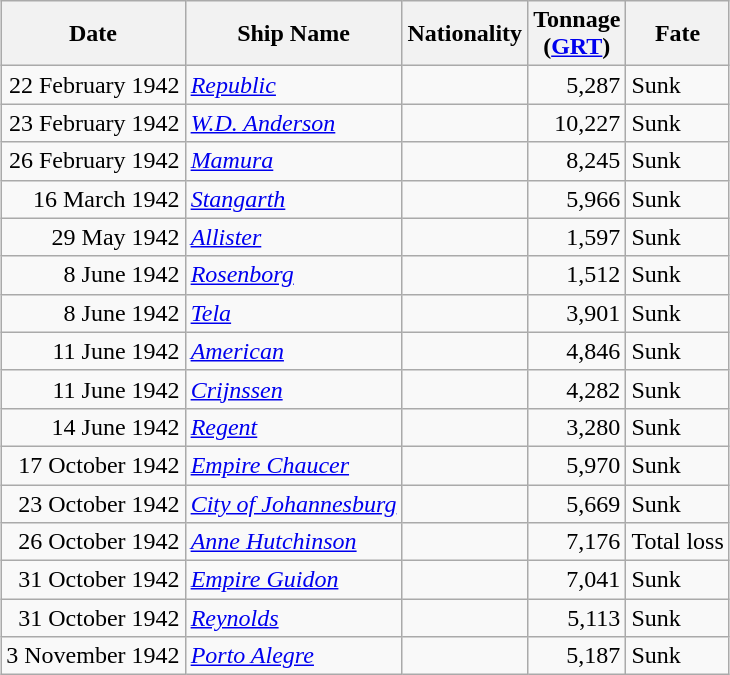<table class="wikitable sortable" style="margin: 1em auto 1em auto;">
<tr>
<th>Date</th>
<th>Ship Name</th>
<th>Nationality</th>
<th>Tonnage<br>(<a href='#'>GRT</a>)</th>
<th>Fate</th>
</tr>
<tr>
<td align="right">22 February 1942</td>
<td align="left"><a href='#'><em>Republic</em></a></td>
<td align="left"></td>
<td align="right">5,287</td>
<td align="left">Sunk</td>
</tr>
<tr>
<td align="right">23 February 1942</td>
<td align="left"><a href='#'><em>W.D. Anderson</em></a></td>
<td align="left"></td>
<td align="right">10,227</td>
<td align="left">Sunk</td>
</tr>
<tr>
<td align="right">26 February 1942</td>
<td align="left"><a href='#'><em>Mamura</em></a></td>
<td align="left"></td>
<td align="right">8,245</td>
<td align="left">Sunk</td>
</tr>
<tr>
<td align="right">16 March 1942</td>
<td align="left"><a href='#'><em>Stangarth</em></a></td>
<td align="left"></td>
<td align="right">5,966</td>
<td align="left">Sunk</td>
</tr>
<tr>
<td align="right">29 May 1942</td>
<td align="left"><a href='#'><em>Allister</em></a></td>
<td align="left"></td>
<td align="right">1,597</td>
<td align="left">Sunk</td>
</tr>
<tr>
<td align="right">8 June 1942</td>
<td align="left"><a href='#'><em>Rosenborg</em></a></td>
<td align="left"></td>
<td align="right">1,512</td>
<td align="left">Sunk</td>
</tr>
<tr>
<td align="right">8 June 1942</td>
<td align="left"><a href='#'><em>Tela</em></a></td>
<td align="left"></td>
<td align="right">3,901</td>
<td align="left">Sunk</td>
</tr>
<tr>
<td align="right">11 June 1942</td>
<td align="left"><a href='#'><em>American</em></a></td>
<td align="left"></td>
<td align="right">4,846</td>
<td align="left">Sunk</td>
</tr>
<tr>
<td align="right">11 June 1942</td>
<td align="left"><a href='#'><em>Crijnssen</em></a></td>
<td align="left"></td>
<td align="right">4,282</td>
<td align="left">Sunk</td>
</tr>
<tr>
<td align="right">14 June 1942</td>
<td align="left"><a href='#'><em>Regent</em></a></td>
<td align="left"></td>
<td align="right">3,280</td>
<td align="left">Sunk</td>
</tr>
<tr>
<td align="right">17 October 1942</td>
<td align="left"><a href='#'><em>Empire Chaucer</em></a></td>
<td align="left"></td>
<td align="right">5,970</td>
<td align="left">Sunk</td>
</tr>
<tr>
<td align="right">23 October 1942</td>
<td align="left"><a href='#'><em>City of Johannesburg</em></a></td>
<td align="left"></td>
<td align="right">5,669</td>
<td align="left">Sunk</td>
</tr>
<tr>
<td align="right">26 October 1942</td>
<td align="left"><a href='#'><em>Anne Hutchinson</em></a></td>
<td align="left"></td>
<td align="right">7,176</td>
<td align="left">Total loss</td>
</tr>
<tr>
<td align="right">31 October 1942</td>
<td align="left"><a href='#'><em>Empire Guidon</em></a></td>
<td align="left"></td>
<td align="right">7,041</td>
<td align="left">Sunk</td>
</tr>
<tr>
<td align="right">31 October 1942</td>
<td align="left"><a href='#'><em>Reynolds</em></a></td>
<td align="left"></td>
<td align="right">5,113</td>
<td align="left">Sunk</td>
</tr>
<tr>
<td align="right">3 November 1942</td>
<td align="left"><a href='#'><em>Porto Alegre</em></a></td>
<td align="left"></td>
<td align="right">5,187</td>
<td align="left">Sunk</td>
</tr>
</table>
